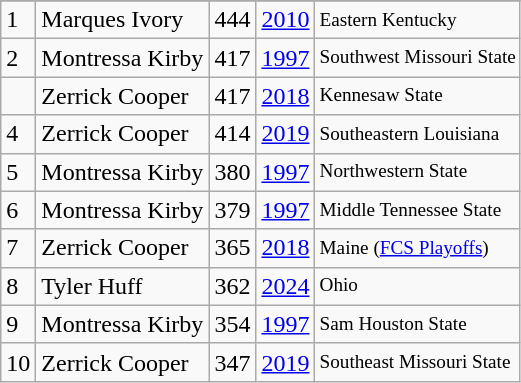<table class="wikitable">
<tr>
</tr>
<tr>
<td>1</td>
<td>Marques Ivory</td>
<td>444</td>
<td><a href='#'>2010</a></td>
<td style="font-size:80%;">Eastern Kentucky</td>
</tr>
<tr>
<td>2</td>
<td>Montressa Kirby</td>
<td>417</td>
<td><a href='#'>1997</a></td>
<td style="font-size:80%;">Southwest Missouri State</td>
</tr>
<tr>
<td></td>
<td>Zerrick Cooper</td>
<td>417</td>
<td><a href='#'>2018</a></td>
<td style="font-size:80%;">Kennesaw State</td>
</tr>
<tr>
<td>4</td>
<td>Zerrick Cooper</td>
<td>414</td>
<td><a href='#'>2019</a></td>
<td style="font-size:80%;">Southeastern Louisiana</td>
</tr>
<tr>
<td>5</td>
<td>Montressa Kirby</td>
<td>380</td>
<td><a href='#'>1997</a></td>
<td style="font-size:80%;">Northwestern State</td>
</tr>
<tr>
<td>6</td>
<td>Montressa Kirby</td>
<td>379</td>
<td><a href='#'>1997</a></td>
<td style="font-size:80%;">Middle Tennessee State</td>
</tr>
<tr>
<td>7</td>
<td>Zerrick Cooper</td>
<td>365</td>
<td><a href='#'>2018</a></td>
<td style="font-size:80%;">Maine (<a href='#'>FCS Playoffs</a>)</td>
</tr>
<tr>
<td>8</td>
<td>Tyler Huff</td>
<td>362</td>
<td><a href='#'>2024</a></td>
<td style="font-size:80%;">Ohio</td>
</tr>
<tr>
<td>9</td>
<td>Montressa Kirby</td>
<td>354</td>
<td><a href='#'>1997</a></td>
<td style="font-size:80%;">Sam Houston State</td>
</tr>
<tr>
<td>10</td>
<td>Zerrick Cooper</td>
<td>347</td>
<td><a href='#'>2019</a></td>
<td style="font-size:80%;">Southeast Missouri State</td>
</tr>
</table>
